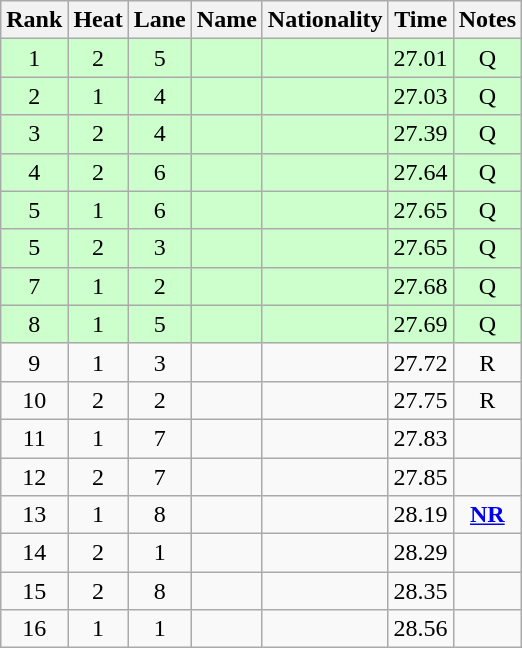<table class="wikitable sortable" style="text-align:center">
<tr>
<th>Rank</th>
<th>Heat</th>
<th>Lane</th>
<th>Name</th>
<th>Nationality</th>
<th>Time</th>
<th>Notes</th>
</tr>
<tr bgcolor=ccffcc>
<td>1</td>
<td>2</td>
<td>5</td>
<td align=left></td>
<td align=left></td>
<td>27.01</td>
<td>Q</td>
</tr>
<tr bgcolor=ccffcc>
<td>2</td>
<td>1</td>
<td>4</td>
<td align=left></td>
<td align=left></td>
<td>27.03</td>
<td>Q</td>
</tr>
<tr bgcolor=ccffcc>
<td>3</td>
<td>2</td>
<td>4</td>
<td align=left></td>
<td align=left></td>
<td>27.39</td>
<td>Q</td>
</tr>
<tr bgcolor=ccffcc>
<td>4</td>
<td>2</td>
<td>6</td>
<td align=left></td>
<td align=left></td>
<td>27.64</td>
<td>Q</td>
</tr>
<tr bgcolor=ccffcc>
<td>5</td>
<td>1</td>
<td>6</td>
<td align=left></td>
<td align=left></td>
<td>27.65</td>
<td>Q</td>
</tr>
<tr bgcolor=ccffcc>
<td>5</td>
<td>2</td>
<td>3</td>
<td align=left></td>
<td align=left></td>
<td>27.65</td>
<td>Q</td>
</tr>
<tr bgcolor=ccffcc>
<td>7</td>
<td>1</td>
<td>2</td>
<td align=left></td>
<td align=left></td>
<td>27.68</td>
<td>Q</td>
</tr>
<tr bgcolor=ccffcc>
<td>8</td>
<td>1</td>
<td>5</td>
<td align=left></td>
<td align=left></td>
<td>27.69</td>
<td>Q</td>
</tr>
<tr>
<td>9</td>
<td>1</td>
<td>3</td>
<td align=left></td>
<td align=left></td>
<td>27.72</td>
<td>R</td>
</tr>
<tr>
<td>10</td>
<td>2</td>
<td>2</td>
<td align=left></td>
<td align=left></td>
<td>27.75</td>
<td>R</td>
</tr>
<tr>
<td>11</td>
<td>1</td>
<td>7</td>
<td align=left></td>
<td align=left></td>
<td>27.83</td>
<td></td>
</tr>
<tr>
<td>12</td>
<td>2</td>
<td>7</td>
<td align=left></td>
<td align=left></td>
<td>27.85</td>
<td></td>
</tr>
<tr>
<td>13</td>
<td>1</td>
<td>8</td>
<td align=left></td>
<td align=left></td>
<td>28.19</td>
<td><strong><a href='#'>NR</a></strong></td>
</tr>
<tr>
<td>14</td>
<td>2</td>
<td>1</td>
<td align=left></td>
<td align=left></td>
<td>28.29</td>
<td></td>
</tr>
<tr>
<td>15</td>
<td>2</td>
<td>8</td>
<td align=left></td>
<td align=left></td>
<td>28.35</td>
<td></td>
</tr>
<tr>
<td>16</td>
<td>1</td>
<td>1</td>
<td align=left></td>
<td align=left></td>
<td>28.56</td>
<td></td>
</tr>
</table>
